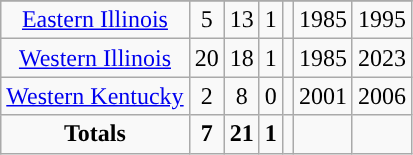<table class="wikitable" style="text-align:center;">
<tr>
</tr>
<tr style="text-align:center;" 2004–2012>
<td><a href='#'>Eastern Illinois</a></td>
<td>5</td>
<td>13</td>
<td>1</td>
<td></td>
<td>1985</td>
<td>1995</td>
</tr>
<tr style="text-align:center;">
<td><a href='#'>Western Illinois</a></td>
<td>20</td>
<td>18</td>
<td>1</td>
<td></td>
<td>1985</td>
<td>2023</td>
</tr>
<tr style="text-align:center;">
<td><a href='#'>Western Kentucky</a></td>
<td>2</td>
<td>8</td>
<td>0</td>
<td></td>
<td>2001</td>
<td>2006</td>
</tr>
<tr style="text-align:center; ">
<td><strong>Totals</strong></td>
<td><strong>7</strong></td>
<td><strong>21</strong></td>
<td><strong>1</strong></td>
<td><strong></strong></td>
<td></td>
<td></td>
</tr>
</table>
